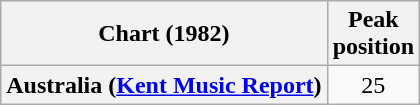<table class="wikitable plainrowheaders" style="text-align:center">
<tr>
<th>Chart (1982)</th>
<th>Peak<br>position</th>
</tr>
<tr>
<th scope="row">Australia (<a href='#'>Kent Music Report</a>)</th>
<td>25</td>
</tr>
</table>
